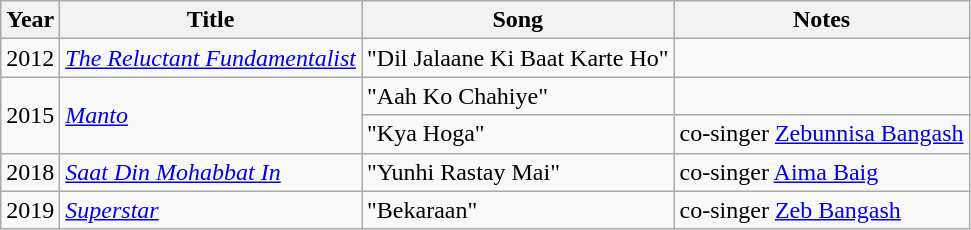<table class="wikitable sortable">
<tr>
<th>Year</th>
<th>Title</th>
<th>Song</th>
<th class="unsortable">Notes</th>
</tr>
<tr>
<td>2012</td>
<td><em><a href='#'>The Reluctant Fundamentalist</a></em></td>
<td>"Dil Jalaane Ki Baat Karte Ho"</td>
<td></td>
</tr>
<tr>
<td rowspan="2">2015</td>
<td rowspan="2"><em><a href='#'>Manto</a></em></td>
<td>"Aah Ko Chahiye"</td>
<td></td>
</tr>
<tr>
<td>"Kya Hoga"</td>
<td>co-singer <a href='#'>Zebunnisa Bangash</a></td>
</tr>
<tr>
<td>2018</td>
<td><em><a href='#'>Saat Din Mohabbat In</a></em></td>
<td>"Yunhi Rastay Mai"</td>
<td>co-singer <a href='#'>Aima Baig</a></td>
</tr>
<tr>
<td>2019</td>
<td><a href='#'><em>Superstar</em></a></td>
<td>"Bekaraan"</td>
<td>co-singer <a href='#'>Zeb Bangash</a></td>
</tr>
</table>
